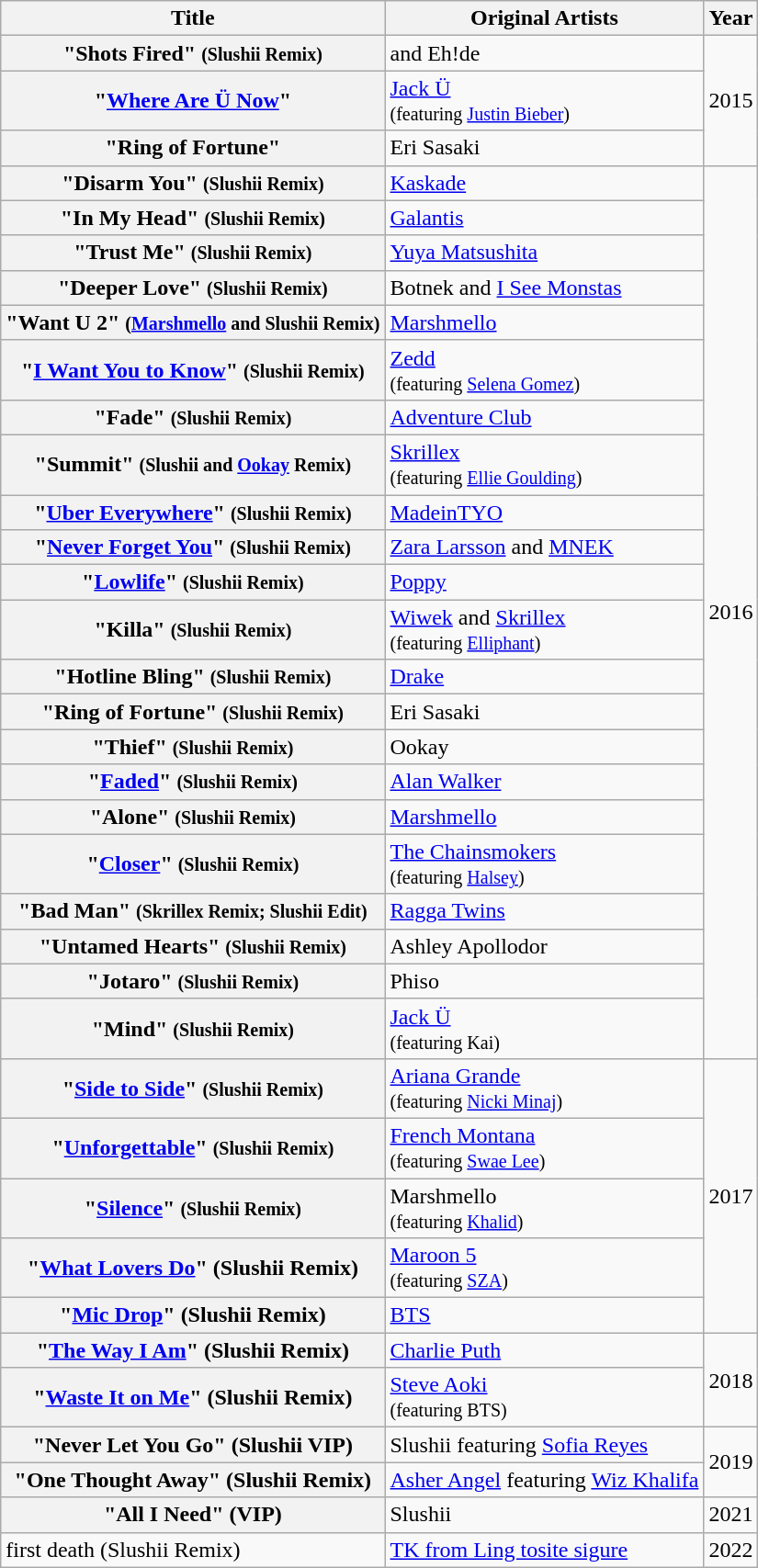<table class="wikitable plainrowheaders">
<tr>
<th>Title</th>
<th>Original Artists</th>
<th>Year</th>
</tr>
<tr>
<th scope="row">"Shots Fired" <small>(Slushii Remix)</small></th>
<td> and Eh!de</td>
<td rowspan="3">2015</td>
</tr>
<tr>
<th scope="row">"<a href='#'>Where Are Ü Now</a>"</th>
<td><a href='#'>Jack Ü</a><br><small>(featuring <a href='#'>Justin Bieber</a>)</small></td>
</tr>
<tr>
<th scope="row">"Ring of Fortune"</th>
<td>Eri Sasaki</td>
</tr>
<tr>
<th scope="row">"Disarm You" <small>(Slushii Remix)</small></th>
<td><a href='#'>Kaskade</a></td>
<td rowspan="22">2016</td>
</tr>
<tr>
<th scope="row">"In My Head" <small>(Slushii Remix)</small></th>
<td><a href='#'>Galantis</a></td>
</tr>
<tr>
<th scope="row">"Trust Me" <small>(Slushii Remix)</small></th>
<td><a href='#'>Yuya Matsushita</a></td>
</tr>
<tr>
<th scope="row">"Deeper Love" <small>(Slushii Remix)</small></th>
<td>Botnek and <a href='#'>I See Monstas</a></td>
</tr>
<tr>
<th scope="row">"Want U 2" <small>(<a href='#'>Marshmello</a> and Slushii Remix)</small></th>
<td><a href='#'>Marshmello</a></td>
</tr>
<tr>
<th scope="row">"<a href='#'>I Want You to Know</a>" <small>(Slushii Remix)</small></th>
<td><a href='#'>Zedd</a><br><small>(featuring <a href='#'>Selena Gomez</a>)</small></td>
</tr>
<tr>
<th scope="row">"Fade" <small>(Slushii Remix)</small></th>
<td><a href='#'>Adventure Club</a></td>
</tr>
<tr>
<th scope="row">"Summit" <small>(Slushii and <a href='#'>Ookay</a> Remix)</small></th>
<td><a href='#'>Skrillex</a><br><small>(featuring <a href='#'>Ellie Goulding</a>)</small></td>
</tr>
<tr>
<th scope="row">"<a href='#'>Uber Everywhere</a>" <small>(Slushii Remix)</small></th>
<td><a href='#'>MadeinTYO</a></td>
</tr>
<tr>
<th scope="row">"<a href='#'>Never Forget You</a>" <small>(Slushii Remix)</small></th>
<td><a href='#'>Zara Larsson</a> and <a href='#'>MNEK</a></td>
</tr>
<tr>
<th scope="row">"<a href='#'>Lowlife</a>" <small>(Slushii Remix)</small></th>
<td><a href='#'>Poppy</a></td>
</tr>
<tr>
<th scope="row">"Killa" <small>(Slushii Remix)</small></th>
<td><a href='#'>Wiwek</a> and <a href='#'>Skrillex</a><br><small>(featuring <a href='#'>Elliphant</a>)</small></td>
</tr>
<tr>
<th scope="row">"Hotline Bling" <small>(Slushii Remix)</small></th>
<td><a href='#'>Drake</a></td>
</tr>
<tr>
<th scope="row">"Ring of Fortune" <small>(Slushii Remix)</small></th>
<td>Eri Sasaki</td>
</tr>
<tr>
<th scope="row">"Thief" <small>(Slushii Remix)</small></th>
<td>Ookay</td>
</tr>
<tr>
<th scope="row">"<a href='#'>Faded</a>" <small>(Slushii Remix)</small></th>
<td><a href='#'>Alan Walker</a></td>
</tr>
<tr>
<th scope="row">"Alone" <small>(Slushii Remix)</small></th>
<td><a href='#'>Marshmello</a></td>
</tr>
<tr>
<th scope="row">"<a href='#'>Closer</a>" <small>(Slushii Remix)</small></th>
<td><a href='#'>The Chainsmokers</a><br><small>(featuring <a href='#'>Halsey</a>)</small></td>
</tr>
<tr>
<th scope="row">"Bad Man" <small>(Skrillex Remix; Slushii Edit)</small></th>
<td><a href='#'>Ragga Twins</a></td>
</tr>
<tr>
<th scope="row">"Untamed Hearts" <small>(Slushii Remix)</small></th>
<td>Ashley Apollodor</td>
</tr>
<tr>
<th scope="row">"Jotaro" <small>(Slushii Remix)</small></th>
<td>Phiso</td>
</tr>
<tr>
<th scope="row">"Mind" <small>(Slushii Remix)</small></th>
<td><a href='#'>Jack Ü</a><br><small>(featuring Kai)</small></td>
</tr>
<tr>
<th scope="row">"<a href='#'>Side to Side</a>" <small>(Slushii Remix)</small></th>
<td><a href='#'>Ariana Grande</a><br><small>(featuring <a href='#'>Nicki Minaj</a>)</small></td>
<td rowspan="5">2017</td>
</tr>
<tr>
<th scope="row">"<a href='#'>Unforgettable</a>" <small>(Slushii Remix)</small></th>
<td><a href='#'>French Montana</a><br><small>(featuring <a href='#'>Swae Lee</a>)</small></td>
</tr>
<tr>
<th scope="row">"<a href='#'>Silence</a>" <small>(Slushii Remix)</small></th>
<td>Marshmello<br><small>(featuring <a href='#'>Khalid</a>)</small></td>
</tr>
<tr>
<th scope="row">"<a href='#'>What Lovers Do</a>" (Slushii Remix)</th>
<td><a href='#'>Maroon 5</a> <br><small>(featuring <a href='#'>SZA</a>)</small></td>
</tr>
<tr>
<th scope="row">"<a href='#'>Mic Drop</a>" (Slushii Remix)</th>
<td><a href='#'>BTS</a></td>
</tr>
<tr>
<th scope="row">"<a href='#'>The Way I Am</a>" (Slushii Remix)</th>
<td><a href='#'>Charlie Puth</a></td>
<td rowspan="2">2018</td>
</tr>
<tr>
<th scope="row">"<a href='#'>Waste It on Me</a>" (Slushii Remix)</th>
<td><a href='#'>Steve Aoki</a> <br><small>(featuring BTS)</small></td>
</tr>
<tr>
<th scope="row">"Never Let You Go" (Slushii VIP)</th>
<td>Slushii featuring <a href='#'>Sofia Reyes</a></td>
<td rowspan="2">2019</td>
</tr>
<tr>
<th scope="row">"One Thought Away" (Slushii Remix)</th>
<td><a href='#'>Asher Angel</a> featuring <a href='#'>Wiz Khalifa</a></td>
</tr>
<tr>
<th scope="row">"All I Need" (VIP)</th>
<td>Slushii</td>
<td>2021</td>
</tr>
<tr>
<td>first death (Slushii Remix)</td>
<td><a href='#'>TK from Ling tosite sigure</a></td>
<td>2022</td>
</tr>
</table>
